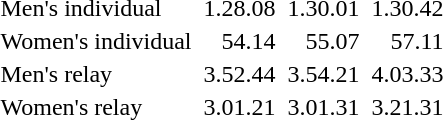<table>
<tr style="vertical-align:top;">
<td>Men's individual</td>
<td></td>
<td style="text-align:right;">1.28.08</td>
<td></td>
<td style="text-align:right;">1.30.01</td>
<td></td>
<td style="text-align:right;">1.30.42</td>
</tr>
<tr style="vertical-align:top;">
<td>Women's individual</td>
<td></td>
<td style="text-align:right;">54.14</td>
<td></td>
<td style="text-align:right;">55.07</td>
<td></td>
<td style="text-align:right;">57.11</td>
</tr>
<tr style="vertical-align:top;">
<td>Men's relay</td>
<td></td>
<td style="text-align:right;">3.52.44</td>
<td></td>
<td style="text-align:right;">3.54.21</td>
<td></td>
<td style="text-align:right;">4.03.33</td>
</tr>
<tr style="vertical-align:top;">
<td>Women's relay</td>
<td></td>
<td style="text-align:right;">3.01.21</td>
<td></td>
<td style="text-align:right;">3.01.31</td>
<td></td>
<td style="text-align:right;">3.21.31</td>
</tr>
</table>
